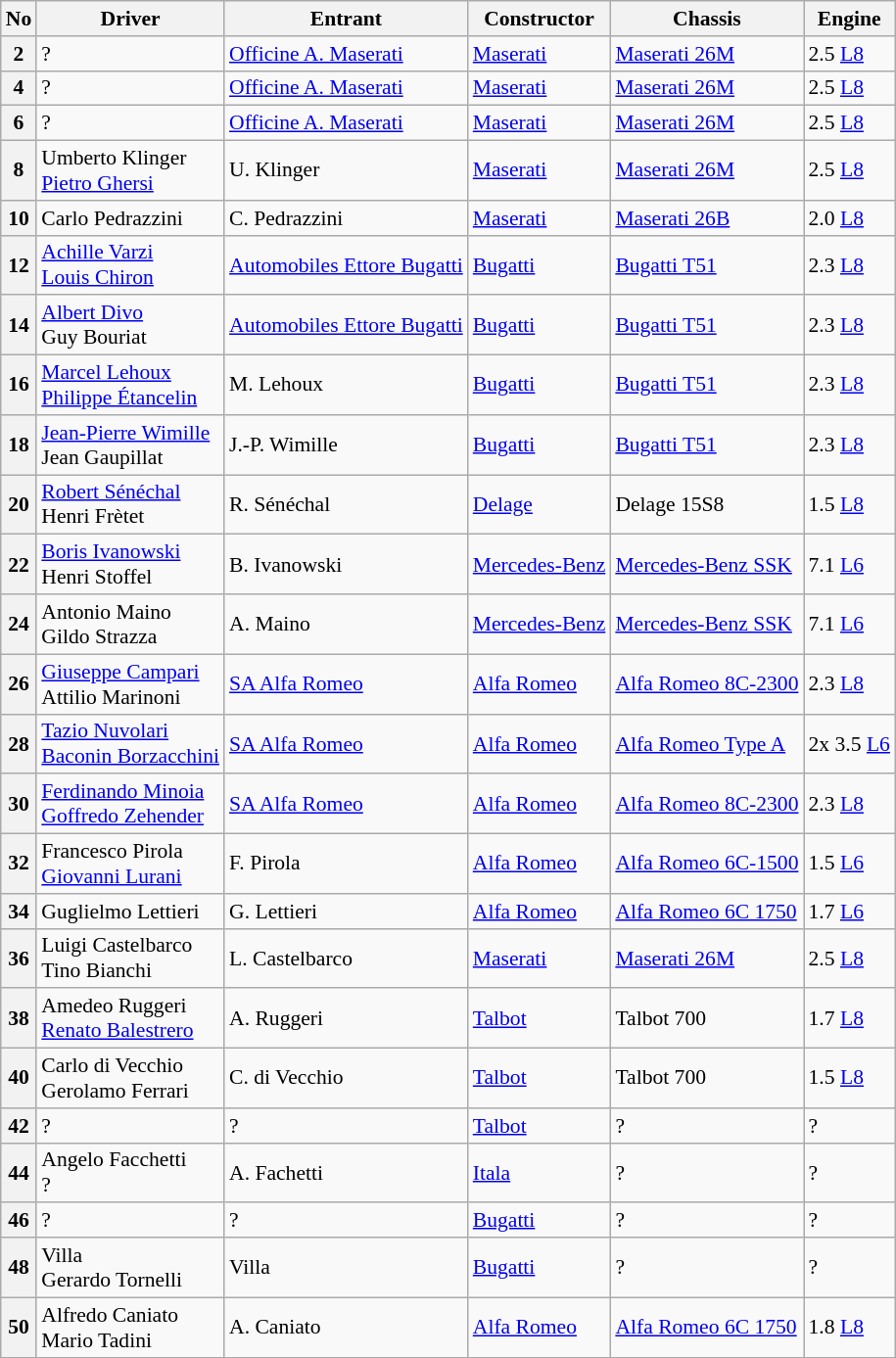<table class="wikitable" style="font-size: 90%;">
<tr>
<th>No</th>
<th>Driver</th>
<th>Entrant</th>
<th>Constructor</th>
<th>Chassis</th>
<th>Engine</th>
</tr>
<tr>
<th>2</th>
<td> ?</td>
<td><a href='#'>Officine A. Maserati</a></td>
<td><a href='#'>Maserati</a></td>
<td><a href='#'>Maserati 26M</a></td>
<td>2.5 <a href='#'>L8</a></td>
</tr>
<tr>
<th>4</th>
<td> ?</td>
<td><a href='#'>Officine A. Maserati</a></td>
<td><a href='#'>Maserati</a></td>
<td><a href='#'>Maserati 26M</a></td>
<td>2.5 <a href='#'>L8</a></td>
</tr>
<tr>
<th>6</th>
<td> ?</td>
<td><a href='#'>Officine A. Maserati</a></td>
<td><a href='#'>Maserati</a></td>
<td><a href='#'>Maserati 26M</a></td>
<td>2.5 <a href='#'>L8</a></td>
</tr>
<tr>
<th>8</th>
<td> Umberto Klinger<br> <a href='#'>Pietro Ghersi</a></td>
<td>U. Klinger</td>
<td><a href='#'>Maserati</a></td>
<td><a href='#'>Maserati 26M</a></td>
<td>2.5 <a href='#'>L8</a></td>
</tr>
<tr>
<th>10</th>
<td> Carlo Pedrazzini</td>
<td>C. Pedrazzini</td>
<td><a href='#'>Maserati</a></td>
<td><a href='#'>Maserati 26B</a></td>
<td>2.0 <a href='#'>L8</a></td>
</tr>
<tr>
<th>12</th>
<td> <a href='#'>Achille Varzi</a><br> <a href='#'>Louis Chiron</a></td>
<td><a href='#'>Automobiles Ettore Bugatti</a></td>
<td><a href='#'>Bugatti</a></td>
<td><a href='#'>Bugatti T51</a></td>
<td>2.3 <a href='#'>L8</a></td>
</tr>
<tr>
<th>14</th>
<td> <a href='#'>Albert Divo</a><br> Guy Bouriat</td>
<td><a href='#'>Automobiles Ettore Bugatti</a></td>
<td><a href='#'>Bugatti</a></td>
<td><a href='#'>Bugatti T51</a></td>
<td>2.3 <a href='#'>L8</a></td>
</tr>
<tr>
<th>16</th>
<td> <a href='#'>Marcel Lehoux</a><br> <a href='#'>Philippe Étancelin</a></td>
<td>M. Lehoux</td>
<td><a href='#'>Bugatti</a></td>
<td><a href='#'>Bugatti T51</a></td>
<td>2.3 <a href='#'>L8</a></td>
</tr>
<tr>
<th>18</th>
<td> <a href='#'>Jean-Pierre Wimille</a><br> Jean Gaupillat</td>
<td>J.-P. Wimille</td>
<td><a href='#'>Bugatti</a></td>
<td><a href='#'>Bugatti T51</a></td>
<td>2.3 <a href='#'>L8</a></td>
</tr>
<tr>
<th>20</th>
<td> <a href='#'>Robert Sénéchal</a><br> Henri Frètet</td>
<td>R. Sénéchal</td>
<td><a href='#'>Delage</a></td>
<td>Delage 15S8</td>
<td>1.5 <a href='#'>L8</a></td>
</tr>
<tr>
<th>22</th>
<td> <a href='#'>Boris Ivanowski</a><br> Henri Stoffel</td>
<td>B. Ivanowski</td>
<td><a href='#'>Mercedes-Benz</a></td>
<td><a href='#'>Mercedes-Benz SSK</a></td>
<td>7.1 <a href='#'>L6</a></td>
</tr>
<tr>
<th>24</th>
<td> Antonio Maino<br> Gildo Strazza</td>
<td>A. Maino</td>
<td><a href='#'>Mercedes-Benz</a></td>
<td><a href='#'>Mercedes-Benz SSK</a></td>
<td>7.1 <a href='#'>L6</a></td>
</tr>
<tr>
<th>26</th>
<td> <a href='#'>Giuseppe Campari</a><br> Attilio Marinoni</td>
<td><a href='#'>SA Alfa Romeo</a></td>
<td><a href='#'>Alfa Romeo</a></td>
<td><a href='#'>Alfa Romeo 8C-2300</a></td>
<td>2.3 <a href='#'>L8</a></td>
</tr>
<tr>
<th>28</th>
<td> <a href='#'>Tazio Nuvolari</a><br> <a href='#'>Baconin Borzacchini</a></td>
<td><a href='#'>SA Alfa Romeo</a></td>
<td><a href='#'>Alfa Romeo</a></td>
<td><a href='#'>Alfa Romeo Type A</a></td>
<td>2x 3.5 <a href='#'>L6</a></td>
</tr>
<tr>
<th>30</th>
<td> <a href='#'>Ferdinando Minoia</a><br> <a href='#'>Goffredo Zehender</a></td>
<td><a href='#'>SA Alfa Romeo</a></td>
<td><a href='#'>Alfa Romeo</a></td>
<td><a href='#'>Alfa Romeo 8C-2300</a></td>
<td>2.3 <a href='#'>L8</a></td>
</tr>
<tr>
<th>32</th>
<td> Francesco Pirola<br> <a href='#'>Giovanni Lurani</a></td>
<td>F. Pirola</td>
<td><a href='#'>Alfa Romeo</a></td>
<td><a href='#'>Alfa Romeo 6C-1500</a></td>
<td>1.5 <a href='#'>L6</a></td>
</tr>
<tr>
<th>34</th>
<td> Guglielmo Lettieri</td>
<td>G. Lettieri</td>
<td><a href='#'>Alfa Romeo</a></td>
<td><a href='#'>Alfa Romeo 6C 1750</a></td>
<td>1.7 <a href='#'>L6</a></td>
</tr>
<tr>
<th>36</th>
<td> Luigi Castelbarco<br> Tino Bianchi</td>
<td>L. Castelbarco</td>
<td><a href='#'>Maserati</a></td>
<td><a href='#'>Maserati 26M</a></td>
<td>2.5 <a href='#'>L8</a></td>
</tr>
<tr>
<th>38</th>
<td> Amedeo Ruggeri<br> <a href='#'>Renato Balestrero</a></td>
<td>A. Ruggeri</td>
<td><a href='#'>Talbot</a></td>
<td>Talbot 700</td>
<td>1.7 <a href='#'>L8</a></td>
</tr>
<tr>
<th>40</th>
<td> Carlo di Vecchio<br> Gerolamo Ferrari</td>
<td>C. di Vecchio</td>
<td><a href='#'>Talbot</a></td>
<td>Talbot 700</td>
<td>1.5 <a href='#'>L8</a></td>
</tr>
<tr>
<th>42</th>
<td> ?</td>
<td>?</td>
<td><a href='#'>Talbot</a></td>
<td>?</td>
<td>?</td>
</tr>
<tr>
<th>44</th>
<td> Angelo Facchetti<br> ?</td>
<td>A. Fachetti</td>
<td><a href='#'>Itala</a></td>
<td>?</td>
<td>?</td>
</tr>
<tr>
<th>46</th>
<td> ?</td>
<td>?</td>
<td><a href='#'>Bugatti</a></td>
<td>?</td>
<td>?</td>
</tr>
<tr>
<th>48</th>
<td> Villa<br> Gerardo Tornelli</td>
<td>Villa</td>
<td><a href='#'>Bugatti</a></td>
<td>?</td>
<td>?</td>
</tr>
<tr>
<th>50</th>
<td> Alfredo Caniato<br> Mario Tadini</td>
<td>A. Caniato</td>
<td><a href='#'>Alfa Romeo</a></td>
<td><a href='#'>Alfa Romeo 6C 1750</a></td>
<td>1.8 <a href='#'>L8</a></td>
</tr>
<tr>
</tr>
</table>
